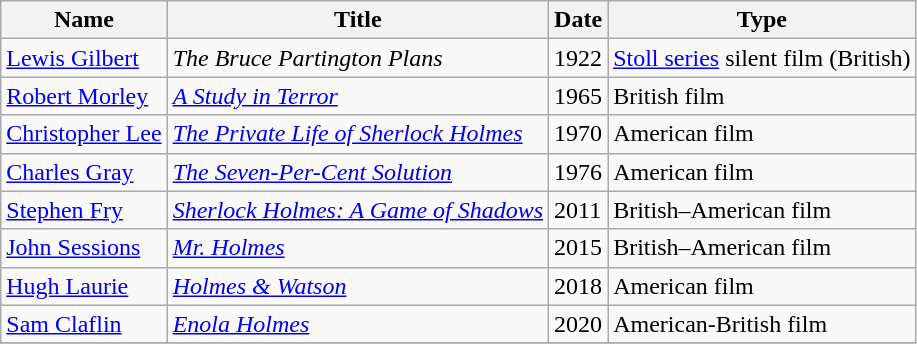<table class="wikitable sortable">
<tr>
<th>Name</th>
<th>Title</th>
<th>Date</th>
<th>Type</th>
</tr>
<tr>
<td><a href='#'>Lewis Gilbert</a></td>
<td><em>The Bruce Partington Plans</em></td>
<td>1922</td>
<td><a href='#'>Stoll series</a> silent film (British)</td>
</tr>
<tr>
<td><a href='#'>Robert Morley</a></td>
<td><em><a href='#'>A Study in Terror</a></em></td>
<td>1965</td>
<td>British film</td>
</tr>
<tr>
<td><a href='#'>Christopher Lee</a></td>
<td><em><a href='#'>The Private Life of Sherlock Holmes</a></em></td>
<td>1970</td>
<td>American film</td>
</tr>
<tr>
<td><a href='#'>Charles Gray</a></td>
<td><em><a href='#'>The Seven-Per-Cent Solution</a></em></td>
<td>1976</td>
<td>American film</td>
</tr>
<tr>
<td><a href='#'>Stephen Fry</a></td>
<td><em><a href='#'>Sherlock Holmes: A Game of Shadows</a></em></td>
<td>2011</td>
<td>British–American film</td>
</tr>
<tr>
<td><a href='#'>John Sessions</a></td>
<td><em><a href='#'>Mr. Holmes</a></em></td>
<td>2015</td>
<td>British–American film</td>
</tr>
<tr>
<td><a href='#'>Hugh Laurie</a></td>
<td><em><a href='#'>Holmes & Watson</a></em></td>
<td>2018</td>
<td>American film</td>
</tr>
<tr>
<td><a href='#'>Sam Claflin</a></td>
<td><em><a href='#'>Enola Holmes</a></em></td>
<td>2020</td>
<td>American-British film</td>
</tr>
<tr>
</tr>
</table>
